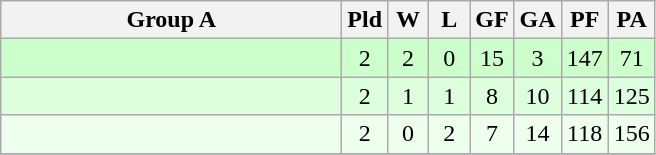<table class=wikitable style="text-align:center">
<tr>
<th width=220>Group A</th>
<th width=20>Pld</th>
<th width=20>W</th>
<th width=20>L</th>
<th width=20>GF</th>
<th width=20>GA</th>
<th width=20>PF</th>
<th width=20>PA</th>
</tr>
<tr bgcolor=ccffcc>
<td align=left></td>
<td>2</td>
<td>2</td>
<td>0</td>
<td>15</td>
<td>3</td>
<td>147</td>
<td>71</td>
</tr>
<tr bgcolor=ddffdd>
<td align=left></td>
<td>2</td>
<td>1</td>
<td>1</td>
<td>8</td>
<td>10</td>
<td>114</td>
<td>125</td>
</tr>
<tr bgcolor=eeffee>
<td align=left></td>
<td>2</td>
<td>0</td>
<td>2</td>
<td>7</td>
<td>14</td>
<td>118</td>
<td>156</td>
</tr>
<tr>
</tr>
</table>
